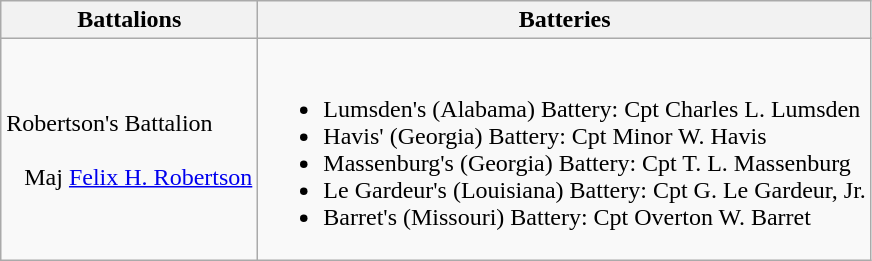<table class="wikitable">
<tr>
<th><strong>Battalions</strong></th>
<th><strong>Batteries</strong></th>
</tr>
<tr>
<td>Robertson's Battalion<br><br>  
Maj <a href='#'>Felix H. Robertson</a></td>
<td><br><ul><li>Lumsden's (Alabama) Battery: Cpt Charles L. Lumsden</li><li>Havis' (Georgia) Battery: Cpt Minor W. Havis</li><li>Massenburg's (Georgia) Battery: Cpt T. L. Massenburg</li><li>Le Gardeur's (Louisiana) Battery: Cpt G. Le Gardeur, Jr.</li><li>Barret's (Missouri) Battery: Cpt Overton W. Barret</li></ul></td>
</tr>
</table>
